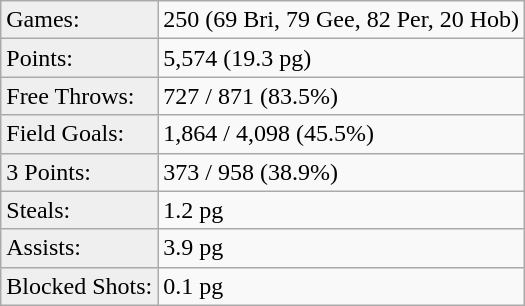<table class="wikitable">
<tr align=left>
<td style="background:#efefef;">Games:</td>
<td>250 (69 Bri, 79 Gee, 82 Per, 20 Hob)</td>
</tr>
<tr>
<td style="background:#efefef;">Points:</td>
<td>5,574 (19.3 pg)</td>
</tr>
<tr>
<td style="background:#efefef;">Free Throws:</td>
<td>727 / 871 (83.5%)</td>
</tr>
<tr>
<td style="background:#efefef;">Field Goals:</td>
<td>1,864 / 4,098 (45.5%)</td>
</tr>
<tr>
<td style="background:#efefef;">3 Points:</td>
<td>373 / 958 (38.9%)</td>
</tr>
<tr>
<td style="background:#efefef;">Steals:</td>
<td>1.2 pg</td>
</tr>
<tr>
<td style="background:#efefef;">Assists:</td>
<td>3.9 pg</td>
</tr>
<tr>
<td style="background:#efefef;">Blocked Shots:</td>
<td>0.1 pg</td>
</tr>
</table>
